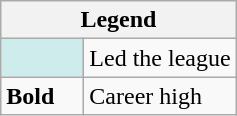<table class="wikitable mw-collapsible mw-collapsed">
<tr>
<th colspan="2">Legend</th>
</tr>
<tr>
<td style="background:#cfecec; width:3em;"></td>
<td>Led the league</td>
</tr>
<tr>
<td><strong>Bold</strong></td>
<td>Career high</td>
</tr>
</table>
